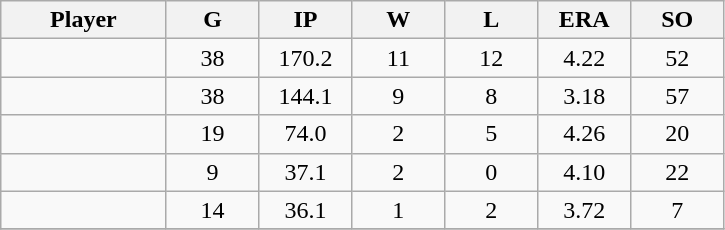<table class="wikitable sortable">
<tr>
<th bgcolor="#DDDDFF" width="16%">Player</th>
<th bgcolor="#DDDDFF" width="9%">G</th>
<th bgcolor="#DDDDFF" width="9%">IP</th>
<th bgcolor="#DDDDFF" width="9%">W</th>
<th bgcolor="#DDDDFF" width="9%">L</th>
<th bgcolor="#DDDDFF" width="9%">ERA</th>
<th bgcolor="#DDDDFF" width="9%">SO</th>
</tr>
<tr align="center">
<td></td>
<td>38</td>
<td>170.2</td>
<td>11</td>
<td>12</td>
<td>4.22</td>
<td>52</td>
</tr>
<tr align="center">
<td></td>
<td>38</td>
<td>144.1</td>
<td>9</td>
<td>8</td>
<td>3.18</td>
<td>57</td>
</tr>
<tr align="center">
<td></td>
<td>19</td>
<td>74.0</td>
<td>2</td>
<td>5</td>
<td>4.26</td>
<td>20</td>
</tr>
<tr align="center">
<td></td>
<td>9</td>
<td>37.1</td>
<td>2</td>
<td>0</td>
<td>4.10</td>
<td>22</td>
</tr>
<tr align="center">
<td></td>
<td>14</td>
<td>36.1</td>
<td>1</td>
<td>2</td>
<td>3.72</td>
<td>7</td>
</tr>
<tr align="center">
</tr>
</table>
